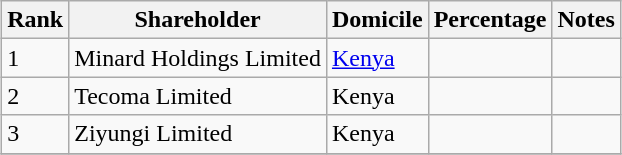<table class="wikitable sortable" style="margin: 0.5em auto">
<tr>
<th>Rank</th>
<th>Shareholder</th>
<th>Domicile</th>
<th>Percentage</th>
<th>Notes</th>
</tr>
<tr>
<td>1</td>
<td>Minard Holdings Limited</td>
<td><a href='#'>Kenya</a></td>
<td></td>
<td></td>
</tr>
<tr>
<td>2</td>
<td>Tecoma Limited</td>
<td>Kenya</td>
<td></td>
<td></td>
</tr>
<tr>
<td>3</td>
<td>Ziyungi Limited</td>
<td>Kenya</td>
<td></td>
<td></td>
</tr>
<tr>
</tr>
</table>
